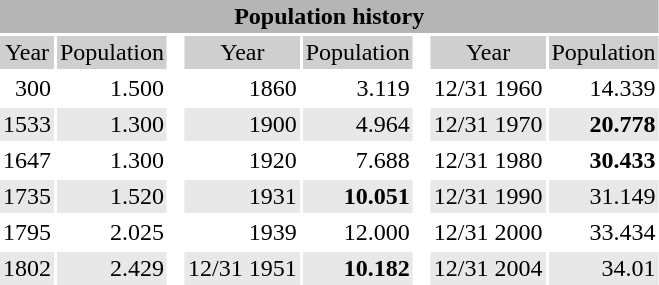<table border=0 cellspacing="2" cellpadding="2">
<tr>
<td colspan=8 align="center" bgcolor="#b5b5b5"><strong>Population history</strong><br></td>
</tr>
<tr>
<td align="center" bgcolor="#cfcfcf">Year</td>
<td align="center" bgcolor="#cfcfcf">Population</td>
<td bgcolor="#ffffff"> </td>
<td align="center" bgcolor="#cfcfcf">Year</td>
<td align="center" bgcolor="#cfcfcf">Population</td>
<td bgcolor="#ffffff"> </td>
<td align="center" bgcolor="#cfcfcf">Year</td>
<td align="center" bgcolor="#cfcfcf">Population</td>
</tr>
<tr>
<td bgcolor="#ffffff" align="right">300</td>
<td bgcolor="#ffffff" align="right">1.500</td>
<td bgcolor="#ffffff"> </td>
<td bgcolor="#ffffff" align="right">1860</td>
<td bgcolor="#ffffff" align="right">3.119</td>
<td bgcolor="#ffffff"> </td>
<td bgcolor="#ffffff" align="right">12/31 1960</td>
<td bgcolor="#ffffff" align="right">14.339</td>
</tr>
<tr>
<td bgcolor="#e8e8e8" align="right">1533</td>
<td bgcolor="#e8e8e8" align="right">1.300</td>
<td bgcolor="#ffffff"> </td>
<td bgcolor="#e8e8e8" align="right">1900</td>
<td bgcolor="#e8e8e8" align="right">4.964</td>
<td bgcolor="#ffffff"> </td>
<td bgcolor="#e8e8e8" align="right">12/31 1970</td>
<td bgcolor="#e8e8e8" align="right"><strong>20.778</strong></td>
</tr>
<tr>
<td bgcolor="#ffffff" align="right">1647</td>
<td bgcolor="#ffffff" align="right">1.300</td>
<td bgcolor="#ffffff"> </td>
<td bgcolor="#ffffff" align="right">1920</td>
<td bgcolor="#ffffff" align="right">7.688</td>
<td bgcolor="#ffffff"> </td>
<td bgcolor="#ffffff" align="right">12/31 1980</td>
<td bgcolor="#ffffff" align="right"><strong>30.433</strong></td>
</tr>
<tr>
<td bgcolor="#e8e8e8" align="right">1735</td>
<td bgcolor="#e8e8e8" align="right">1.520</td>
<td bgcolor="#ffffff"> </td>
<td bgcolor="#e8e8e8" align="right">1931</td>
<td bgcolor="#e8e8e8" align="right"><strong>10.051</strong></td>
<td bgcolor="#ffffff"> </td>
<td bgcolor="#e8e8e8" align="right">12/31 1990</td>
<td bgcolor="#e8e8e8" align="right">31.149</td>
</tr>
<tr>
<td bgcolor="#ffffff" align="right">1795</td>
<td bgcolor="#ffffff" align="right">2.025</td>
<td bgcolor="#ffffff"> </td>
<td bgcolor="#ffffff" align="right">1939</td>
<td bgcolor="#ffffff" align="right">12.000</td>
<td bgcolor="#ffffff"> </td>
<td bgcolor="#ffffff" align="right">12/31 2000</td>
<td bgcolor="#ffffff" align="right">33.434</td>
</tr>
<tr>
<td bgcolor="#e8e8e8" align="right">1802</td>
<td bgcolor="#e8e8e8" align="right">2.429</td>
<td bgcolor="#ffffff"> </td>
<td bgcolor="#e8e8e8" align="right">12/31 1951</td>
<td bgcolor="#e8e8e8" align="right"><strong>10.182</strong></td>
<td bgcolor="#ffffff"> </td>
<td bgcolor="#e8e8e8" align="right">12/31 2004</td>
<td bgcolor="#e8e8e8" align="right">34.01</td>
</tr>
</table>
